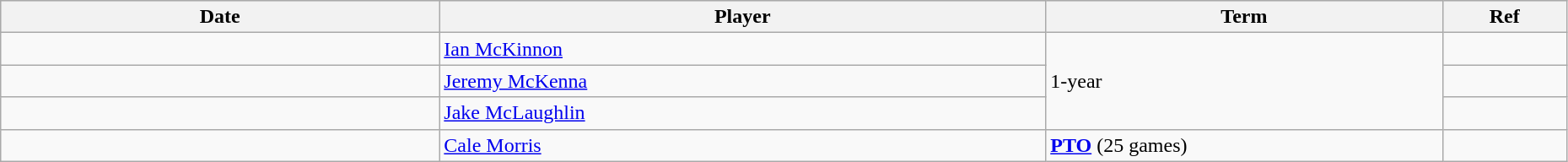<table class="wikitable" width=98%>
<tr bgcolor="#dddddd">
<th style="width: 10em;">Date</th>
<th style="width: 14em;">Player</th>
<th style="width: 9em;">Term</th>
<th style="width: 2.5em;">Ref</th>
</tr>
<tr>
<td></td>
<td><a href='#'>Ian McKinnon</a></td>
<td rowspan=3>1-year</td>
<td></td>
</tr>
<tr>
<td></td>
<td><a href='#'>Jeremy McKenna</a></td>
<td></td>
</tr>
<tr>
<td></td>
<td><a href='#'>Jake McLaughlin</a></td>
<td></td>
</tr>
<tr>
<td></td>
<td><a href='#'>Cale Morris</a></td>
<td><strong><a href='#'>PTO</a></strong> (25 games)</td>
<td></td>
</tr>
</table>
